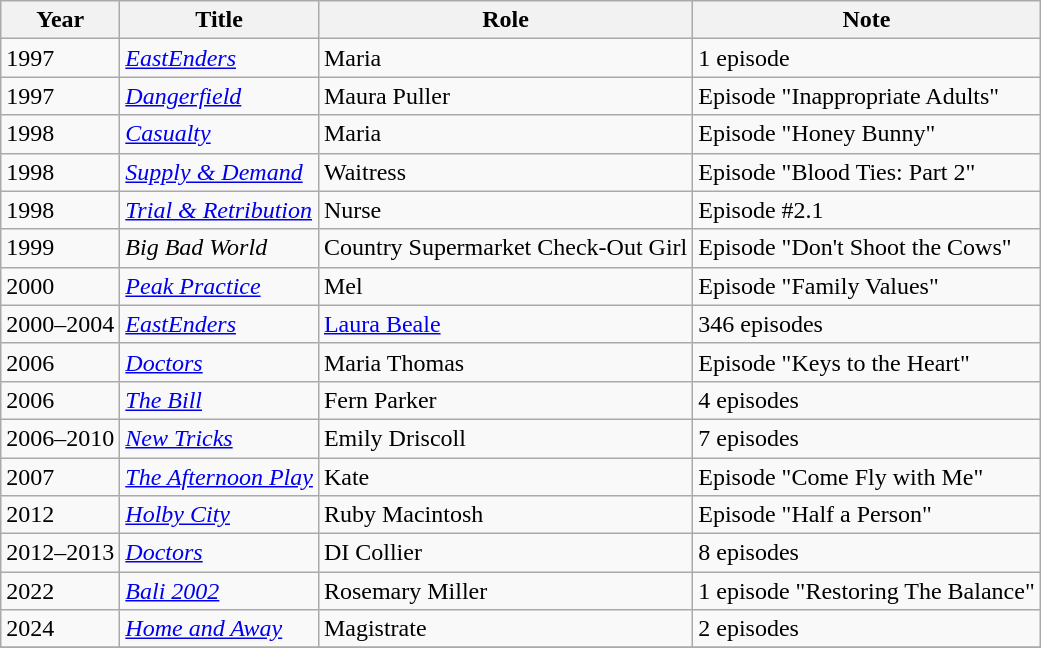<table class="wikitable">
<tr>
<th>Year</th>
<th>Title</th>
<th>Role</th>
<th>Note</th>
</tr>
<tr>
<td>1997</td>
<td><em><a href='#'>EastEnders</a></em></td>
<td>Maria</td>
<td>1 episode</td>
</tr>
<tr>
<td>1997</td>
<td><em><a href='#'>Dangerfield</a></em></td>
<td>Maura Puller</td>
<td>Episode "Inappropriate Adults"</td>
</tr>
<tr>
<td>1998</td>
<td><em><a href='#'>Casualty</a></em></td>
<td>Maria</td>
<td>Episode "Honey Bunny"</td>
</tr>
<tr>
<td>1998</td>
<td><em><a href='#'>Supply & Demand</a></em></td>
<td>Waitress</td>
<td>Episode  "Blood Ties: Part 2"</td>
</tr>
<tr>
<td>1998</td>
<td><em><a href='#'>Trial & Retribution</a></em></td>
<td>Nurse</td>
<td>Episode #2.1</td>
</tr>
<tr>
<td>1999</td>
<td><em>Big Bad World</em></td>
<td>Country Supermarket Check-Out Girl</td>
<td>Episode "Don't Shoot the Cows"</td>
</tr>
<tr>
<td>2000</td>
<td><em><a href='#'>Peak Practice</a></em></td>
<td>Mel</td>
<td>Episode "Family Values"</td>
</tr>
<tr>
<td>2000–2004</td>
<td><em><a href='#'>EastEnders</a></em></td>
<td><a href='#'>Laura Beale</a></td>
<td>346 episodes</td>
</tr>
<tr>
<td>2006</td>
<td><em><a href='#'>Doctors</a></em></td>
<td>Maria Thomas</td>
<td>Episode "Keys to the Heart"</td>
</tr>
<tr>
<td>2006</td>
<td><em><a href='#'>The Bill</a></em></td>
<td>Fern Parker</td>
<td>4 episodes</td>
</tr>
<tr>
<td>2006–2010</td>
<td><em><a href='#'>New Tricks</a></em></td>
<td>Emily Driscoll</td>
<td>7 episodes</td>
</tr>
<tr>
<td>2007</td>
<td><em><a href='#'>The Afternoon Play</a></em></td>
<td>Kate</td>
<td>Episode "Come Fly with Me"</td>
</tr>
<tr>
<td>2012</td>
<td><em><a href='#'>Holby City</a></em></td>
<td>Ruby Macintosh</td>
<td>Episode "Half a Person"</td>
</tr>
<tr>
<td>2012–2013</td>
<td><em><a href='#'>Doctors</a></em></td>
<td>DI Collier</td>
<td>8 episodes</td>
</tr>
<tr>
<td>2022</td>
<td><em><a href='#'>Bali 2002</a></em></td>
<td>Rosemary Miller</td>
<td>1 episode "Restoring The Balance"</td>
</tr>
<tr>
<td>2024</td>
<td><em><a href='#'>Home and Away</a></em></td>
<td>Magistrate</td>
<td>2 episodes</td>
</tr>
<tr>
</tr>
</table>
